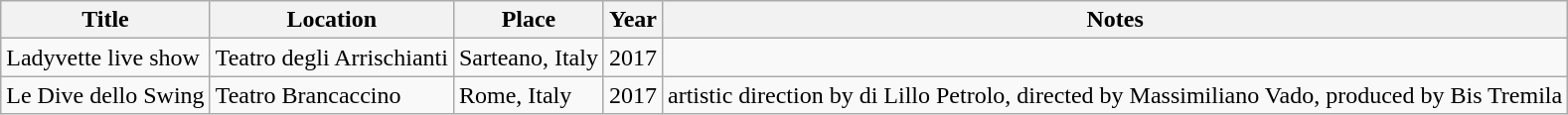<table class="wikitable sortable">
<tr>
<th>Title</th>
<th>Location</th>
<th>Place</th>
<th>Year</th>
<th class="unsortable">Notes</th>
</tr>
<tr>
<td>Ladyvette live show</td>
<td>Teatro degli Arrischianti</td>
<td>Sarteano, Italy</td>
<td>2017</td>
<td></td>
</tr>
<tr>
<td>Le Dive dello Swing</td>
<td>Teatro Brancaccino</td>
<td>Rome, Italy</td>
<td>2017</td>
<td>artistic direction by di Lillo Petrolo, directed by Massimiliano Vado, produced by Bis Tremila</td>
</tr>
</table>
